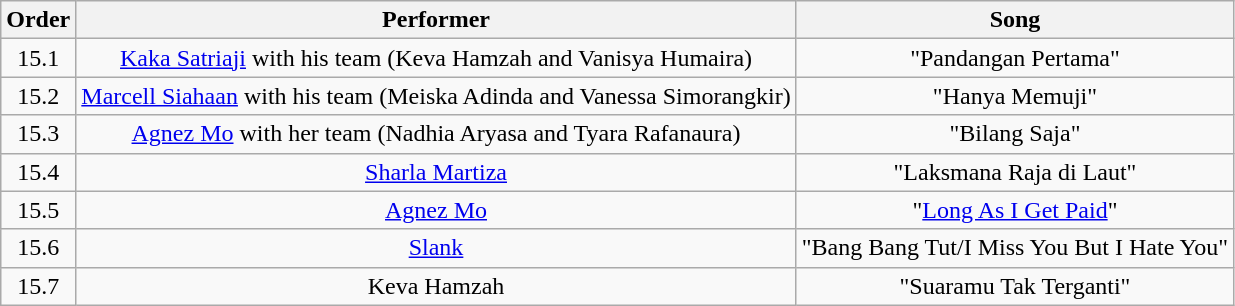<table class="wikitable" style="text-align:center;">
<tr>
<th>Order</th>
<th>Performer</th>
<th>Song</th>
</tr>
<tr>
<td>15.1</td>
<td><a href='#'>Kaka Satriaji</a> with his team (Keva Hamzah and Vanisya Humaira)</td>
<td>"Pandangan Pertama"</td>
</tr>
<tr>
<td>15.2</td>
<td><a href='#'>Marcell Siahaan</a> with his team (Meiska Adinda and Vanessa Simorangkir)</td>
<td>"Hanya Memuji"</td>
</tr>
<tr>
<td>15.3</td>
<td><a href='#'>Agnez Mo</a> with her team (Nadhia Aryasa and Tyara Rafanaura)</td>
<td>"Bilang Saja"</td>
</tr>
<tr>
<td>15.4</td>
<td><a href='#'>Sharla Martiza</a></td>
<td>"Laksmana Raja di Laut"</td>
</tr>
<tr>
<td>15.5</td>
<td><a href='#'>Agnez Mo</a></td>
<td>"<a href='#'>Long As I Get Paid</a>"</td>
</tr>
<tr>
<td>15.6</td>
<td><a href='#'>Slank</a></td>
<td>"Bang Bang Tut/I Miss You But I Hate You"</td>
</tr>
<tr>
<td>15.7</td>
<td>Keva Hamzah</td>
<td>"Suaramu Tak Terganti"</td>
</tr>
</table>
